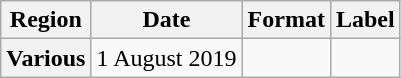<table class="wikitable plainrowheaders">
<tr>
<th>Region</th>
<th>Date</th>
<th>Format</th>
<th>Label</th>
</tr>
<tr>
<th rowspan="2" scope="row">Various</th>
<td>1 August 2019</td>
<td></td>
<td></td>
</tr>
</table>
